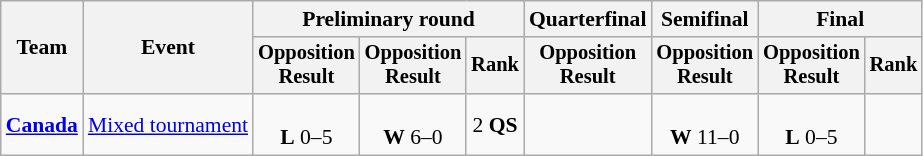<table class=wikitable style=font-size:90%>
<tr>
<th rowspan=2>Team</th>
<th rowspan=2>Event</th>
<th colspan=3>Preliminary round</th>
<th>Quarterfinal</th>
<th>Semifinal</th>
<th colspan=2>Final</th>
</tr>
<tr style=font-size:95%>
<th>Opposition<br>Result</th>
<th>Opposition<br>Result</th>
<th>Rank</th>
<th>Opposition<br>Result</th>
<th>Opposition<br>Result</th>
<th>Opposition<br>Result</th>
<th>Rank</th>
</tr>
<tr align=center>
<td align=left><strong><a href='#'>Canada</a></strong></td>
<td align=left><a href='#'>Mixed tournament</a></td>
<td><br><strong>L</strong> 0–5</td>
<td><br><strong>W</strong> 6–0</td>
<td>2 <strong>QS</strong></td>
<td></td>
<td><br><strong>W</strong> 11–0</td>
<td><br><strong>L</strong> 0–5</td>
<td></td>
</tr>
</table>
